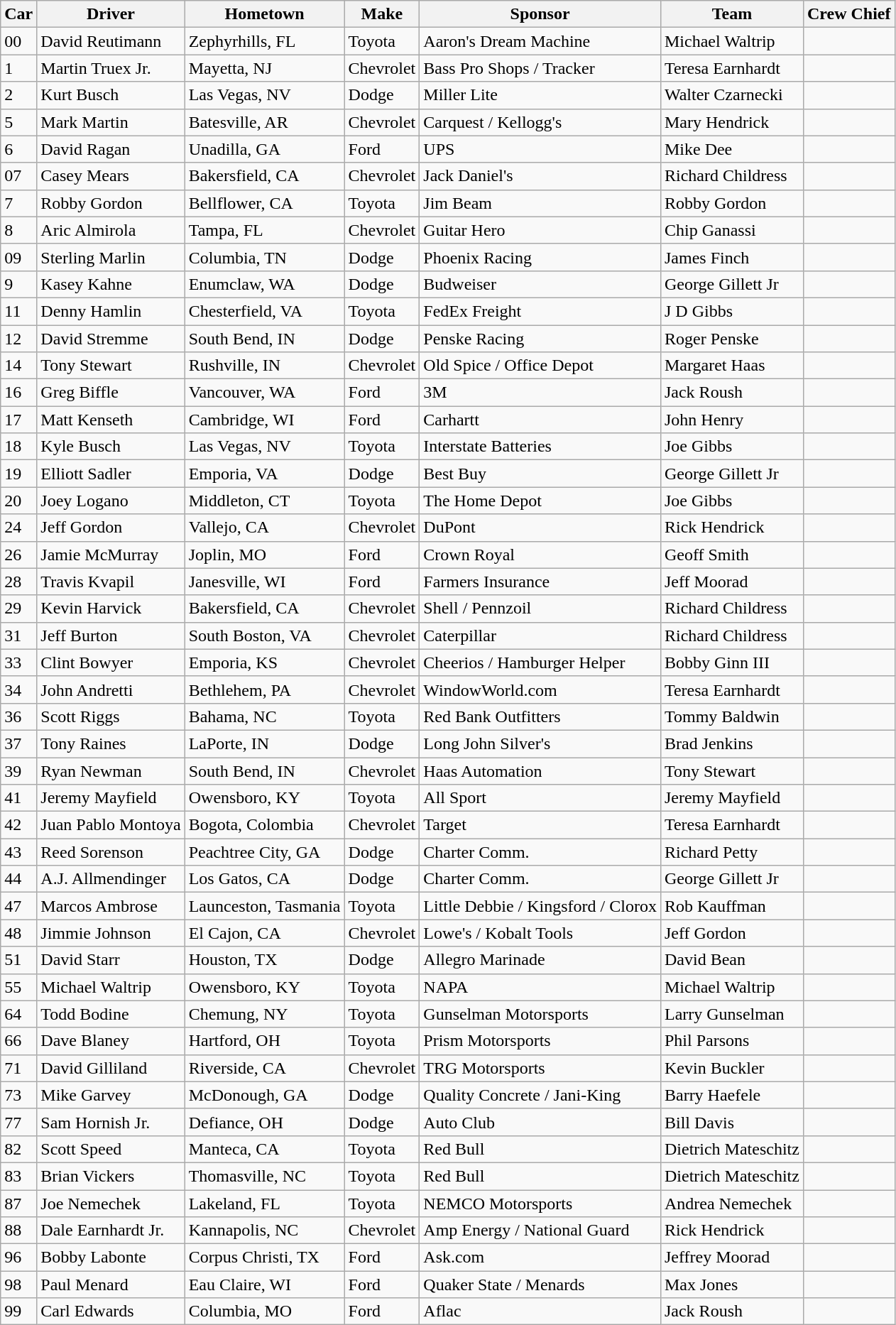<table class="wikitable">
<tr>
<th colspan="1" rowspan="1">Car</th>
<th colspan="1" rowspan="1"><abbr>Driver</abbr></th>
<th colspan="1" rowspan="1"><abbr>Hometown</abbr></th>
<th colspan="1" rowspan="1"><abbr>Make</abbr></th>
<th colspan="1" rowspan="1"><abbr>Sponsor</abbr></th>
<th colspan="1" rowspan="1"><abbr>Team</abbr></th>
<th colspan="1" rowspan="1"><abbr>Crew Chief</abbr></th>
</tr>
<tr>
<td>00</td>
<td>David Reutimann</td>
<td>Zephyrhills, FL</td>
<td>Toyota</td>
<td>Aaron's Dream Machine</td>
<td>Michael Waltrip</td>
<td></td>
</tr>
<tr>
<td>1</td>
<td>Martin Truex Jr.</td>
<td>Mayetta, NJ</td>
<td>Chevrolet</td>
<td>Bass Pro Shops / Tracker</td>
<td>Teresa Earnhardt</td>
<td></td>
</tr>
<tr>
<td>2</td>
<td>Kurt Busch</td>
<td>Las Vegas, NV</td>
<td>Dodge</td>
<td>Miller Lite</td>
<td>Walter Czarnecki</td>
<td></td>
</tr>
<tr>
<td>5</td>
<td>Mark Martin</td>
<td>Batesville, AR</td>
<td>Chevrolet</td>
<td>Carquest / Kellogg's</td>
<td>Mary Hendrick</td>
<td></td>
</tr>
<tr>
<td>6</td>
<td>David Ragan</td>
<td>Unadilla, GA</td>
<td>Ford</td>
<td>UPS</td>
<td>Mike Dee</td>
<td></td>
</tr>
<tr>
<td>07</td>
<td>Casey Mears</td>
<td>Bakersfield, CA</td>
<td>Chevrolet</td>
<td>Jack Daniel's</td>
<td>Richard Childress</td>
<td></td>
</tr>
<tr>
<td>7</td>
<td>Robby Gordon</td>
<td>Bellflower, CA</td>
<td>Toyota</td>
<td>Jim Beam</td>
<td>Robby Gordon</td>
<td></td>
</tr>
<tr>
<td>8</td>
<td>Aric Almirola</td>
<td>Tampa, FL</td>
<td>Chevrolet</td>
<td>Guitar Hero</td>
<td>Chip Ganassi</td>
<td></td>
</tr>
<tr>
<td>09</td>
<td>Sterling Marlin</td>
<td>Columbia, TN</td>
<td>Dodge</td>
<td>Phoenix Racing</td>
<td>James Finch</td>
<td></td>
</tr>
<tr>
<td>9</td>
<td>Kasey Kahne</td>
<td>Enumclaw, WA</td>
<td>Dodge</td>
<td>Budweiser</td>
<td>George Gillett Jr</td>
<td></td>
</tr>
<tr>
<td>11</td>
<td>Denny Hamlin</td>
<td>Chesterfield, VA</td>
<td>Toyota</td>
<td>FedEx Freight</td>
<td>J D Gibbs</td>
<td></td>
</tr>
<tr>
<td>12</td>
<td>David Stremme</td>
<td>South Bend, IN</td>
<td>Dodge</td>
<td>Penske Racing</td>
<td>Roger Penske</td>
<td></td>
</tr>
<tr>
<td>14</td>
<td>Tony Stewart</td>
<td>Rushville, IN</td>
<td>Chevrolet</td>
<td>Old Spice / Office Depot</td>
<td>Margaret Haas</td>
<td></td>
</tr>
<tr>
<td>16</td>
<td>Greg Biffle</td>
<td>Vancouver, WA</td>
<td>Ford</td>
<td>3M</td>
<td>Jack Roush</td>
<td></td>
</tr>
<tr>
<td>17</td>
<td>Matt Kenseth</td>
<td>Cambridge, WI</td>
<td>Ford</td>
<td>Carhartt</td>
<td>John Henry</td>
<td></td>
</tr>
<tr>
<td>18</td>
<td>Kyle Busch</td>
<td>Las Vegas, NV</td>
<td>Toyota</td>
<td>Interstate Batteries</td>
<td>Joe Gibbs</td>
<td></td>
</tr>
<tr>
<td>19</td>
<td>Elliott Sadler</td>
<td>Emporia, VA</td>
<td>Dodge</td>
<td>Best Buy</td>
<td>George Gillett Jr</td>
<td></td>
</tr>
<tr>
<td>20</td>
<td>Joey Logano</td>
<td>Middleton, CT</td>
<td>Toyota</td>
<td>The Home Depot</td>
<td>Joe Gibbs</td>
<td></td>
</tr>
<tr>
<td>24</td>
<td>Jeff Gordon</td>
<td>Vallejo, CA</td>
<td>Chevrolet</td>
<td>DuPont</td>
<td>Rick Hendrick</td>
<td></td>
</tr>
<tr>
<td>26</td>
<td>Jamie McMurray</td>
<td>Joplin, MO</td>
<td>Ford</td>
<td>Crown Royal</td>
<td>Geoff Smith</td>
<td></td>
</tr>
<tr>
<td>28</td>
<td>Travis Kvapil</td>
<td>Janesville, WI</td>
<td>Ford</td>
<td>Farmers Insurance</td>
<td>Jeff Moorad</td>
<td></td>
</tr>
<tr>
<td>29</td>
<td>Kevin Harvick</td>
<td>Bakersfield, CA</td>
<td>Chevrolet</td>
<td>Shell / Pennzoil</td>
<td>Richard Childress</td>
<td></td>
</tr>
<tr>
<td>31</td>
<td>Jeff Burton</td>
<td>South Boston, VA</td>
<td>Chevrolet</td>
<td>Caterpillar</td>
<td>Richard Childress</td>
<td></td>
</tr>
<tr>
<td>33</td>
<td>Clint Bowyer</td>
<td>Emporia, KS</td>
<td>Chevrolet</td>
<td>Cheerios / Hamburger Helper</td>
<td>Bobby Ginn III</td>
<td></td>
</tr>
<tr>
<td>34</td>
<td>John Andretti</td>
<td>Bethlehem, PA</td>
<td>Chevrolet</td>
<td>WindowWorld.com</td>
<td>Teresa Earnhardt</td>
<td></td>
</tr>
<tr>
<td>36</td>
<td>Scott Riggs</td>
<td>Bahama, NC</td>
<td>Toyota</td>
<td>Red Bank Outfitters</td>
<td>Tommy Baldwin</td>
<td></td>
</tr>
<tr>
<td>37</td>
<td>Tony Raines</td>
<td>LaPorte, IN</td>
<td>Dodge</td>
<td>Long John Silver's</td>
<td>Brad Jenkins</td>
<td></td>
</tr>
<tr>
<td>39</td>
<td>Ryan Newman</td>
<td>South Bend, IN</td>
<td>Chevrolet</td>
<td>Haas Automation</td>
<td>Tony Stewart</td>
<td></td>
</tr>
<tr>
<td>41</td>
<td>Jeremy Mayfield</td>
<td>Owensboro, KY</td>
<td>Toyota</td>
<td>All Sport</td>
<td>Jeremy Mayfield</td>
<td></td>
</tr>
<tr>
<td>42</td>
<td>Juan Pablo Montoya</td>
<td>Bogota, Colombia</td>
<td>Chevrolet</td>
<td>Target</td>
<td>Teresa Earnhardt</td>
<td></td>
</tr>
<tr>
<td>43</td>
<td>Reed Sorenson</td>
<td>Peachtree City, GA</td>
<td>Dodge</td>
<td>Charter Comm.</td>
<td>Richard Petty</td>
<td></td>
</tr>
<tr>
<td>44</td>
<td>A.J. Allmendinger</td>
<td>Los Gatos, CA</td>
<td>Dodge</td>
<td>Charter Comm.</td>
<td>George Gillett Jr</td>
<td></td>
</tr>
<tr>
<td>47</td>
<td>Marcos Ambrose</td>
<td>Launceston, Tasmania</td>
<td>Toyota</td>
<td>Little Debbie / Kingsford / Clorox</td>
<td>Rob Kauffman</td>
<td></td>
</tr>
<tr>
<td>48</td>
<td>Jimmie Johnson</td>
<td>El Cajon, CA</td>
<td>Chevrolet</td>
<td>Lowe's / Kobalt Tools</td>
<td>Jeff Gordon</td>
<td></td>
</tr>
<tr>
<td>51</td>
<td>David Starr</td>
<td>Houston, TX</td>
<td>Dodge</td>
<td>Allegro Marinade</td>
<td>David Bean</td>
<td></td>
</tr>
<tr>
<td>55</td>
<td>Michael Waltrip</td>
<td>Owensboro, KY</td>
<td>Toyota</td>
<td>NAPA</td>
<td>Michael Waltrip</td>
<td></td>
</tr>
<tr>
<td>64</td>
<td>Todd Bodine</td>
<td>Chemung, NY</td>
<td>Toyota</td>
<td>Gunselman Motorsports</td>
<td>Larry Gunselman</td>
<td></td>
</tr>
<tr>
<td>66</td>
<td>Dave Blaney</td>
<td>Hartford, OH</td>
<td>Toyota</td>
<td>Prism Motorsports</td>
<td>Phil Parsons</td>
<td></td>
</tr>
<tr>
<td>71</td>
<td>David Gilliland</td>
<td>Riverside, CA</td>
<td>Chevrolet</td>
<td>TRG Motorsports</td>
<td>Kevin Buckler</td>
<td></td>
</tr>
<tr>
<td>73</td>
<td>Mike Garvey</td>
<td>McDonough, GA</td>
<td>Dodge</td>
<td>Quality Concrete / Jani-King</td>
<td>Barry Haefele</td>
<td></td>
</tr>
<tr>
<td>77</td>
<td>Sam Hornish Jr.</td>
<td>Defiance, OH</td>
<td>Dodge</td>
<td>Auto Club</td>
<td>Bill Davis</td>
<td></td>
</tr>
<tr>
<td>82</td>
<td>Scott Speed</td>
<td>Manteca, CA</td>
<td>Toyota</td>
<td>Red Bull</td>
<td>Dietrich Mateschitz</td>
<td></td>
</tr>
<tr>
<td>83</td>
<td>Brian Vickers</td>
<td>Thomasville, NC</td>
<td>Toyota</td>
<td>Red Bull</td>
<td>Dietrich Mateschitz</td>
<td></td>
</tr>
<tr>
<td>87</td>
<td>Joe Nemechek</td>
<td>Lakeland, FL</td>
<td>Toyota</td>
<td>NEMCO Motorsports</td>
<td>Andrea Nemechek</td>
<td></td>
</tr>
<tr>
<td>88</td>
<td>Dale Earnhardt Jr.</td>
<td>Kannapolis, NC</td>
<td>Chevrolet</td>
<td>Amp Energy / National Guard</td>
<td>Rick Hendrick</td>
<td></td>
</tr>
<tr>
<td>96</td>
<td>Bobby Labonte</td>
<td>Corpus Christi, TX</td>
<td>Ford</td>
<td>Ask.com</td>
<td>Jeffrey Moorad</td>
<td></td>
</tr>
<tr>
<td>98</td>
<td>Paul Menard</td>
<td>Eau Claire, WI</td>
<td>Ford</td>
<td>Quaker State / Menards</td>
<td>Max Jones</td>
<td></td>
</tr>
<tr>
<td>99</td>
<td>Carl Edwards</td>
<td>Columbia, MO</td>
<td>Ford</td>
<td>Aflac</td>
<td>Jack Roush</td>
<td></td>
</tr>
</table>
